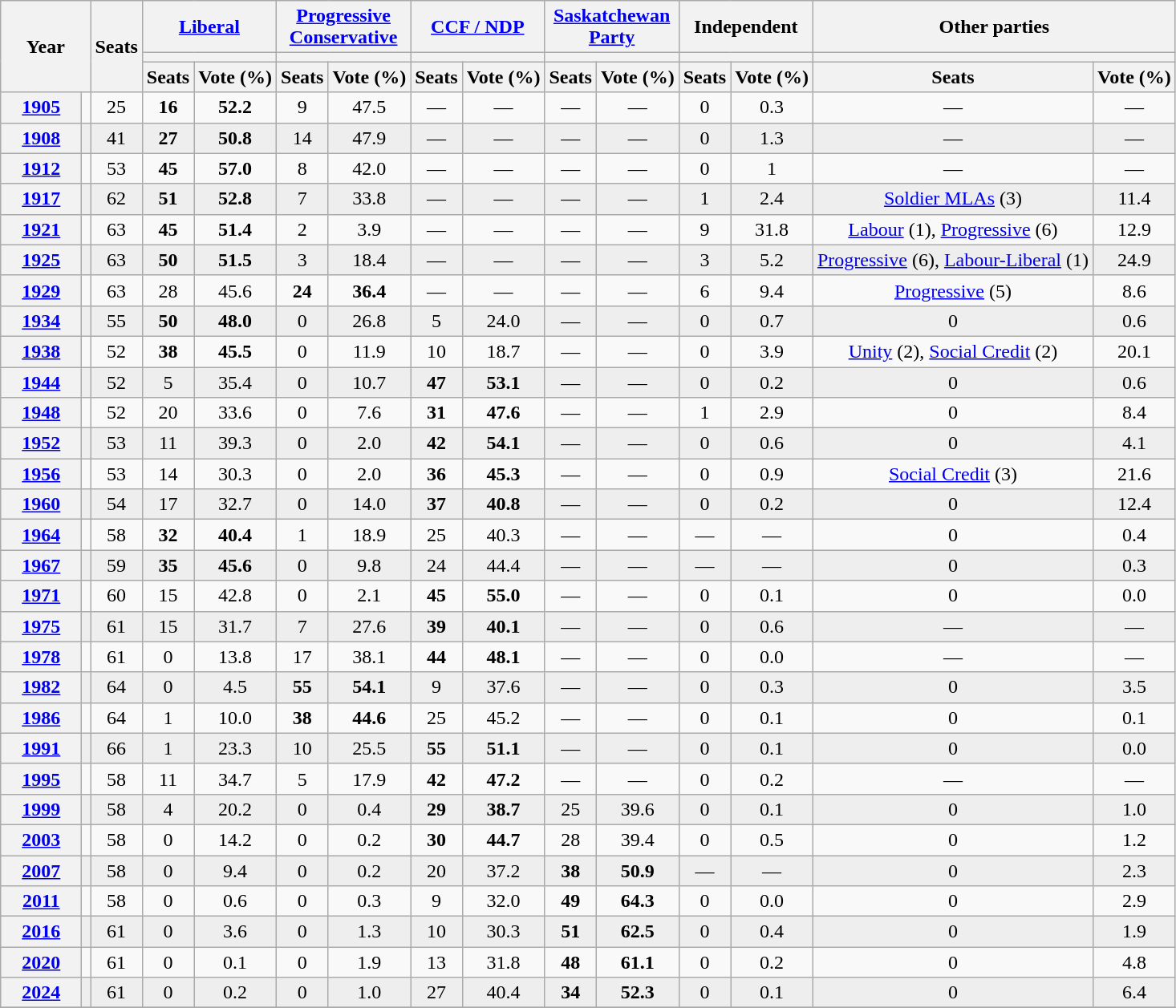<table class="wikitable sortable" style="text-align:center;">
<tr>
<th rowspan="3" colspan="2">Year</th>
<th rowspan="3">Seats</th>
<th colspan=2><a href='#'>Liberal</a></th>
<th colspan=2><a href='#'>Progressive<br>Conservative</a></th>
<th colspan=2><a href='#'>CCF / NDP</a></th>
<th colspan=2><a href='#'>Saskatchewan<br>Party</a></th>
<th colspan=2>Independent</th>
<th colspan=2>Other parties</th>
</tr>
<tr>
<th colspan=2 ></th>
<th colspan=2 ></th>
<th colspan=2 ></th>
<th colspan=2 ></th>
<th colspan=2 ></th>
<th colspan=2 ></th>
</tr>
<tr>
<th align="center">Seats</th>
<th align="center">Vote (%)</th>
<th align="center">Seats</th>
<th align="center">Vote (%)</th>
<th align="center">Seats</th>
<th align="center">Vote (%)</th>
<th align="center">Seats</th>
<th align="center">Vote (%)</th>
<th align="center">Seats</th>
<th align="center">Vote (%)</th>
<th align="center">Seats</th>
<th align="center">Vote (%)</th>
</tr>
<tr>
<th><a href='#'>1905</a></th>
<td></td>
<td>25</td>
<td><strong>16</strong></td>
<td><strong>52.2</strong></td>
<td>9</td>
<td>47.5</td>
<td>—</td>
<td>—</td>
<td>—</td>
<td>—</td>
<td>0</td>
<td>0.3</td>
<td>—</td>
<td>—</td>
</tr>
<tr style="background:#EEEEEE;">
<th><a href='#'>1908</a></th>
<td></td>
<td>41</td>
<td><strong>27</strong></td>
<td><strong>50.8</strong></td>
<td>14</td>
<td>47.9</td>
<td>—</td>
<td>—</td>
<td>—</td>
<td>—</td>
<td>0</td>
<td>1.3</td>
<td>—</td>
<td>—</td>
</tr>
<tr>
<th><a href='#'>1912</a></th>
<td></td>
<td>53</td>
<td><strong>45</strong></td>
<td><strong>57.0</strong></td>
<td>8</td>
<td>42.0</td>
<td>—</td>
<td>—</td>
<td>—</td>
<td>—</td>
<td>0</td>
<td>1</td>
<td>—</td>
<td>—</td>
</tr>
<tr style="background:#EEEEEE;">
<th><a href='#'>1917</a></th>
<td></td>
<td>62</td>
<td><strong>51</strong></td>
<td><strong>52.8</strong></td>
<td>7</td>
<td>33.8</td>
<td>—</td>
<td>—</td>
<td>—</td>
<td>—</td>
<td>1</td>
<td>2.4</td>
<td><a href='#'> Soldier MLAs</a> (3)</td>
<td>11.4</td>
</tr>
<tr>
<th><a href='#'>1921</a></th>
<td></td>
<td>63</td>
<td><strong>45</strong></td>
<td><strong>51.4</strong></td>
<td>2</td>
<td>3.9</td>
<td>—</td>
<td>—</td>
<td>—</td>
<td>—</td>
<td>9</td>
<td>31.8</td>
<td><a href='#'>Labour</a> (1), <a href='#'>Progressive</a> (6)</td>
<td>12.9</td>
</tr>
<tr style="background:#EEEEEE;">
<th><a href='#'>1925</a></th>
<td></td>
<td>63</td>
<td><strong>50</strong></td>
<td><strong>51.5</strong></td>
<td>3</td>
<td>18.4</td>
<td>—</td>
<td>—</td>
<td>—</td>
<td>—</td>
<td>3</td>
<td>5.2</td>
<td><a href='#'>Progressive</a> (6), <a href='#'>Labour-Liberal</a> (1)</td>
<td>24.9</td>
</tr>
<tr>
<th><a href='#'>1929</a></th>
<td></td>
<td>63</td>
<td>28</td>
<td>45.6</td>
<td><strong>24</strong></td>
<td><strong>36.4</strong></td>
<td>—</td>
<td>—</td>
<td>—</td>
<td>—</td>
<td>6</td>
<td>9.4</td>
<td><a href='#'>Progressive</a> (5)</td>
<td>8.6</td>
</tr>
<tr style="background:#EEEEEE;">
<th><a href='#'>1934</a></th>
<td></td>
<td>55</td>
<td><strong>50</strong></td>
<td><strong>48.0</strong></td>
<td>0</td>
<td>26.8</td>
<td>5</td>
<td>24.0</td>
<td>—</td>
<td>—</td>
<td>0</td>
<td>0.7</td>
<td>0</td>
<td>0.6</td>
</tr>
<tr>
<th><a href='#'>1938</a></th>
<td></td>
<td>52</td>
<td><strong>38</strong></td>
<td><strong>45.5</strong></td>
<td>0</td>
<td>11.9</td>
<td>10</td>
<td>18.7</td>
<td>—</td>
<td>—</td>
<td>0</td>
<td>3.9</td>
<td><a href='#'>Unity</a> (2), <a href='#'>Social Credit</a> (2)</td>
<td>20.1</td>
</tr>
<tr style="background:#EEEEEE;">
<th><a href='#'>1944</a></th>
<td></td>
<td>52</td>
<td>5</td>
<td>35.4</td>
<td>0</td>
<td>10.7</td>
<td><strong>47</strong></td>
<td><strong>53.1</strong></td>
<td>—</td>
<td>—</td>
<td>0</td>
<td>0.2</td>
<td>0</td>
<td>0.6</td>
</tr>
<tr>
<th><a href='#'>1948</a></th>
<td></td>
<td>52</td>
<td>20</td>
<td>33.6</td>
<td>0</td>
<td>7.6</td>
<td><strong>31</strong></td>
<td><strong>47.6</strong></td>
<td>—</td>
<td>—</td>
<td>1</td>
<td>2.9</td>
<td>0</td>
<td>8.4</td>
</tr>
<tr style="background:#EEEEEE;">
<th><a href='#'>1952</a></th>
<td></td>
<td>53</td>
<td>11</td>
<td>39.3</td>
<td>0</td>
<td>2.0</td>
<td><strong>42</strong></td>
<td><strong>54.1</strong></td>
<td>—</td>
<td>—</td>
<td>0</td>
<td>0.6</td>
<td>0</td>
<td>4.1</td>
</tr>
<tr>
<th><a href='#'>1956</a></th>
<td></td>
<td>53</td>
<td>14</td>
<td>30.3</td>
<td>0</td>
<td>2.0</td>
<td><strong>36</strong></td>
<td><strong>45.3</strong></td>
<td>—</td>
<td>—</td>
<td>0</td>
<td>0.9</td>
<td><a href='#'>Social Credit</a> (3)</td>
<td>21.6</td>
</tr>
<tr style="background:#EEEEEE;">
<th><a href='#'>1960</a></th>
<td></td>
<td>54</td>
<td>17</td>
<td>32.7</td>
<td>0</td>
<td>14.0</td>
<td><strong>37</strong></td>
<td><strong>40.8</strong></td>
<td>—</td>
<td>—</td>
<td>0</td>
<td>0.2</td>
<td>0</td>
<td>12.4</td>
</tr>
<tr>
<th><a href='#'>1964</a></th>
<td></td>
<td>58</td>
<td><strong>32</strong></td>
<td><strong>40.4</strong></td>
<td>1</td>
<td>18.9</td>
<td>25</td>
<td>40.3</td>
<td>—</td>
<td>—</td>
<td>—</td>
<td>—</td>
<td>0</td>
<td>0.4</td>
</tr>
<tr style="background:#EEEEEE;">
<th><a href='#'>1967</a></th>
<td></td>
<td>59</td>
<td><strong>35</strong></td>
<td><strong>45.6</strong></td>
<td>0</td>
<td>9.8</td>
<td>24</td>
<td>44.4</td>
<td>—</td>
<td>—</td>
<td>—</td>
<td>—</td>
<td>0</td>
<td>0.3</td>
</tr>
<tr>
<th><a href='#'>1971</a></th>
<td></td>
<td>60</td>
<td>15</td>
<td>42.8</td>
<td>0</td>
<td>2.1</td>
<td><strong>45</strong></td>
<td><strong>55.0</strong></td>
<td>—</td>
<td>—</td>
<td>0</td>
<td>0.1</td>
<td>0</td>
<td>0.0</td>
</tr>
<tr style="background:#EEEEEE;">
<th><a href='#'>1975</a></th>
<td></td>
<td>61</td>
<td>15</td>
<td>31.7</td>
<td>7</td>
<td>27.6</td>
<td><strong>39</strong></td>
<td><strong>40.1</strong></td>
<td>—</td>
<td>—</td>
<td>0</td>
<td>0.6</td>
<td>—</td>
<td>—</td>
</tr>
<tr>
<th><a href='#'>1978</a></th>
<td></td>
<td>61</td>
<td>0</td>
<td>13.8</td>
<td>17</td>
<td>38.1</td>
<td><strong>44</strong></td>
<td><strong>48.1</strong></td>
<td>—</td>
<td>—</td>
<td>0</td>
<td>0.0</td>
<td>—</td>
<td>—</td>
</tr>
<tr style="background:#EEEEEE;">
<th><a href='#'>1982</a></th>
<td></td>
<td>64</td>
<td>0</td>
<td>4.5</td>
<td><strong>55</strong></td>
<td><strong>54.1</strong></td>
<td>9</td>
<td>37.6</td>
<td>—</td>
<td>—</td>
<td>0</td>
<td>0.3</td>
<td>0</td>
<td>3.5</td>
</tr>
<tr>
<th><a href='#'>1986</a></th>
<td></td>
<td>64</td>
<td>1</td>
<td>10.0</td>
<td><strong>38</strong></td>
<td><strong>44.6</strong></td>
<td>25</td>
<td>45.2</td>
<td>—</td>
<td>—</td>
<td>0</td>
<td>0.1</td>
<td>0</td>
<td>0.1</td>
</tr>
<tr style="background:#EEEEEE;">
<th><a href='#'>1991</a></th>
<td></td>
<td>66</td>
<td>1</td>
<td>23.3</td>
<td>10</td>
<td>25.5</td>
<td><strong>55</strong></td>
<td><strong>51.1</strong></td>
<td>—</td>
<td>—</td>
<td>0</td>
<td>0.1</td>
<td>0</td>
<td>0.0</td>
</tr>
<tr>
<th><a href='#'>1995</a></th>
<td></td>
<td>58</td>
<td>11</td>
<td>34.7</td>
<td>5</td>
<td>17.9</td>
<td><strong>42</strong></td>
<td><strong>47.2</strong></td>
<td>—</td>
<td>—</td>
<td>0</td>
<td>0.2</td>
<td>—</td>
<td>—</td>
</tr>
<tr style="background:#EEEEEE;">
<th><a href='#'>1999</a></th>
<td></td>
<td>58</td>
<td>4</td>
<td>20.2</td>
<td>0</td>
<td>0.4</td>
<td><strong>29</strong></td>
<td><strong>38.7</strong></td>
<td>25</td>
<td>39.6</td>
<td>0</td>
<td>0.1</td>
<td>0</td>
<td>1.0</td>
</tr>
<tr>
<th width=60><a href='#'>2003</a></th>
<td></td>
<td>58</td>
<td>0</td>
<td>14.2</td>
<td>0</td>
<td>0.2</td>
<td><strong>30</strong></td>
<td><strong>44.7</strong></td>
<td>28</td>
<td>39.4</td>
<td>0</td>
<td>0.5</td>
<td>0</td>
<td>1.2</td>
</tr>
<tr style="background:#EEEEEE;">
<th><a href='#'>2007</a></th>
<td></td>
<td>58</td>
<td>0</td>
<td>9.4</td>
<td>0</td>
<td>0.2</td>
<td>20</td>
<td>37.2</td>
<td><strong>38</strong></td>
<td><strong>50.9</strong></td>
<td>—</td>
<td>—</td>
<td>0</td>
<td>2.3</td>
</tr>
<tr>
<th width=60><a href='#'>2011</a></th>
<td></td>
<td>58</td>
<td>0</td>
<td>0.6</td>
<td>0</td>
<td>0.3</td>
<td>9</td>
<td>32.0</td>
<td><strong>49</strong></td>
<td><strong>64.3</strong></td>
<td>0</td>
<td>0.0</td>
<td>0</td>
<td>2.9</td>
</tr>
<tr style="background:#EEEEEE;">
<th width=60><a href='#'>2016</a></th>
<td></td>
<td>61</td>
<td>0</td>
<td>3.6</td>
<td>0</td>
<td>1.3</td>
<td>10</td>
<td>30.3</td>
<td><strong>51</strong></td>
<td><strong>62.5</strong></td>
<td>0</td>
<td>0.4</td>
<td>0</td>
<td>1.9</td>
</tr>
<tr>
<th width=60><a href='#'>2020</a></th>
<td></td>
<td>61</td>
<td>0</td>
<td>0.1</td>
<td>0</td>
<td>1.9</td>
<td>13</td>
<td>31.8</td>
<td><strong>48</strong></td>
<td><strong>61.1</strong></td>
<td>0</td>
<td>0.2</td>
<td>0</td>
<td>4.8</td>
</tr>
<tr style="background:#EEEEEE;">
<th width=60><a href='#'>2024</a></th>
<td></td>
<td>61</td>
<td>0</td>
<td>0.2</td>
<td>0</td>
<td>1.0</td>
<td>27</td>
<td>40.4</td>
<td><strong>34</strong></td>
<td><strong>52.3</strong></td>
<td>0</td>
<td>0.1</td>
<td>0</td>
<td>6.4</td>
</tr>
<tr>
</tr>
</table>
